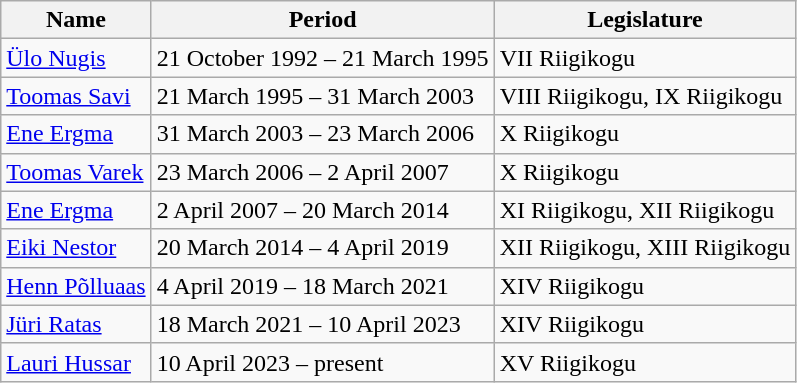<table class="wikitable">
<tr>
<th>Name</th>
<th>Period</th>
<th>Legislature</th>
</tr>
<tr>
<td><a href='#'>Ülo Nugis</a></td>
<td>21 October 1992 – 21 March 1995</td>
<td>VII Riigikogu</td>
</tr>
<tr>
<td><a href='#'>Toomas Savi</a></td>
<td>21 March 1995 – 31 March 2003</td>
<td>VIII Riigikogu, IX Riigikogu</td>
</tr>
<tr>
<td><a href='#'>Ene Ergma</a></td>
<td>31 March 2003 – 23 March 2006</td>
<td>X Riigikogu</td>
</tr>
<tr>
<td><a href='#'>Toomas Varek</a></td>
<td>23 March 2006 – 2 April 2007</td>
<td>X Riigikogu</td>
</tr>
<tr>
<td><a href='#'>Ene Ergma</a></td>
<td>2 April 2007 – 20 March 2014</td>
<td>XI Riigikogu, XII Riigikogu</td>
</tr>
<tr>
<td><a href='#'>Eiki Nestor</a></td>
<td>20 March 2014 – 4 April 2019</td>
<td>XII Riigikogu, XIII Riigikogu</td>
</tr>
<tr>
<td><a href='#'>Henn Põlluaas</a></td>
<td>4 April 2019 – 18 March 2021</td>
<td>XIV Riigikogu</td>
</tr>
<tr>
<td><a href='#'>Jüri Ratas</a></td>
<td>18 March 2021 – 10 April 2023</td>
<td>XIV Riigikogu</td>
</tr>
<tr>
<td><a href='#'>Lauri Hussar</a></td>
<td>10 April 2023 – present</td>
<td>XV Riigikogu</td>
</tr>
</table>
